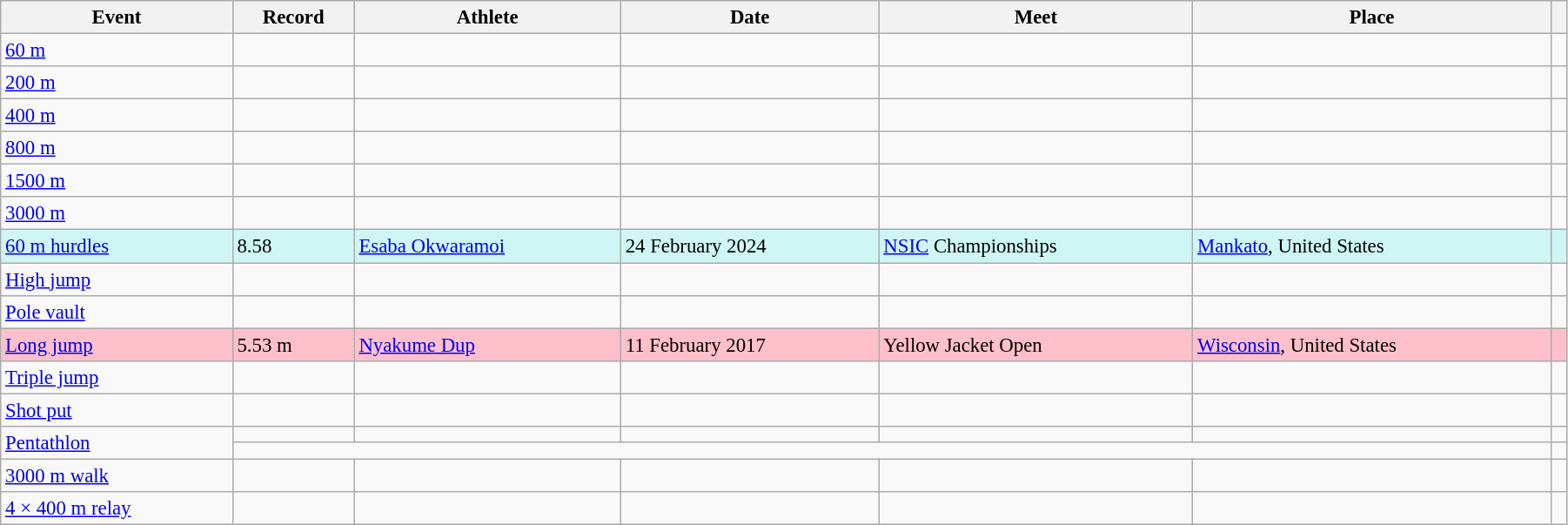<table class="wikitable" style="font-size:95%; width: 95%;">
<tr>
<th>Event</th>
<th>Record</th>
<th>Athlete</th>
<th>Date</th>
<th>Meet</th>
<th>Place</th>
<th></th>
</tr>
<tr>
<td><a href='#'>60 m</a></td>
<td></td>
<td></td>
<td></td>
<td></td>
<td></td>
<td></td>
</tr>
<tr>
<td><a href='#'>200 m</a></td>
<td></td>
<td></td>
<td></td>
<td></td>
<td></td>
<td></td>
</tr>
<tr>
<td><a href='#'>400 m</a></td>
<td></td>
<td></td>
<td></td>
<td></td>
<td></td>
<td></td>
</tr>
<tr>
<td><a href='#'>800 m</a></td>
<td></td>
<td></td>
<td></td>
<td></td>
<td></td>
<td></td>
</tr>
<tr>
<td><a href='#'>1500 m</a></td>
<td></td>
<td></td>
<td></td>
<td></td>
<td></td>
<td></td>
</tr>
<tr>
<td><a href='#'>3000 m</a></td>
<td></td>
<td></td>
<td></td>
<td></td>
<td></td>
<td></td>
</tr>
<tr bgcolor=#CEF6F5>
<td><a href='#'>60 m hurdles</a></td>
<td>8.58</td>
<td><a href='#'>Esaba Okwaramoi</a></td>
<td>24 February 2024</td>
<td><a href='#'>NSIC</a> Championships</td>
<td><a href='#'>Mankato</a>, United States</td>
<td></td>
</tr>
<tr>
<td><a href='#'>High jump</a></td>
<td></td>
<td></td>
<td></td>
<td></td>
<td></td>
<td></td>
</tr>
<tr>
<td><a href='#'>Pole vault</a></td>
<td></td>
<td></td>
<td></td>
<td></td>
<td></td>
<td></td>
</tr>
<tr style="background:pink">
<td><a href='#'>Long jump</a></td>
<td>5.53 m</td>
<td><a href='#'>Nyakume Dup</a></td>
<td>11 February 2017</td>
<td>Yellow Jacket Open</td>
<td><a href='#'>Wisconsin</a>, United States</td>
<td></td>
</tr>
<tr>
<td><a href='#'>Triple jump</a></td>
<td></td>
<td></td>
<td></td>
<td></td>
<td></td>
<td></td>
</tr>
<tr>
<td><a href='#'>Shot put</a></td>
<td></td>
<td></td>
<td></td>
<td></td>
<td></td>
<td></td>
</tr>
<tr>
<td rowspan=2><a href='#'>Pentathlon</a></td>
<td></td>
<td></td>
<td></td>
<td></td>
<td></td>
<td></td>
</tr>
<tr>
<td colspan=5></td>
<td></td>
</tr>
<tr>
<td><a href='#'>3000 m walk</a></td>
<td></td>
<td></td>
<td></td>
<td></td>
<td></td>
<td></td>
</tr>
<tr>
<td><a href='#'>4 × 400 m relay</a></td>
<td></td>
<td></td>
<td></td>
<td></td>
<td></td>
<td></td>
</tr>
</table>
